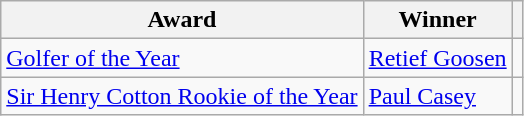<table class="wikitable">
<tr>
<th>Award</th>
<th>Winner</th>
<th></th>
</tr>
<tr>
<td><a href='#'>Golfer of the Year</a></td>
<td> <a href='#'>Retief Goosen</a></td>
<td></td>
</tr>
<tr>
<td><a href='#'>Sir Henry Cotton Rookie of the Year</a></td>
<td> <a href='#'>Paul Casey</a></td>
<td></td>
</tr>
</table>
